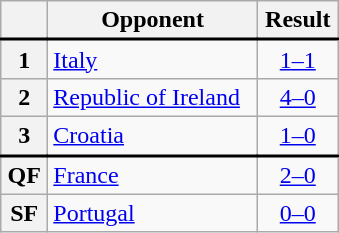<table class="wikitable plainrowheaders" style="text-align:center;margin-left:1em;float:right;clear:right;min-width:226px">
<tr>
<th scope="col"></th>
<th scope="col">Opponent</th>
<th scope="col">Result</th>
</tr>
<tr style="border-top: 2px solid black;">
<th scope="row" style="text-align: center;">1</th>
<td align="left"><a href='#'>Italy</a></td>
<td><a href='#'>1–1</a></td>
</tr>
<tr>
<th scope="row" style="text-align: center;">2</th>
<td align="left"><a href='#'>Republic of Ireland</a></td>
<td><a href='#'>4–0</a></td>
</tr>
<tr>
<th scope="row" style="text-align: center;">3</th>
<td align="left"><a href='#'>Croatia</a></td>
<td><a href='#'>1–0</a></td>
</tr>
<tr style="border-top: 2px solid black;">
<th scope="row" style="text-align: center;">QF</th>
<td align="left"><a href='#'>France</a></td>
<td><a href='#'>2–0</a></td>
</tr>
<tr>
<th scope="row" style="text-align: center;">SF</th>
<td align="left"><a href='#'>Portugal</a></td>
<td><a href='#'>0–0</a>  </td>
</tr>
</table>
